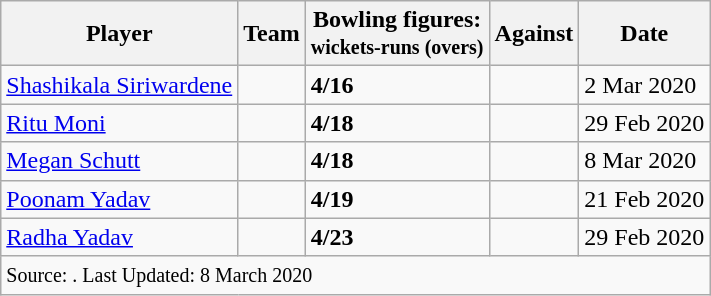<table class="wikitable sortable" style="text-align:left">
<tr>
<th class="unsortable">Player</th>
<th>Team</th>
<th BF>Bowling figures:<br><small>wickets-runs (overs)</small></th>
<th>Against</th>
<th>Date</th>
</tr>
<tr>
<td style="text-align:left"><a href='#'>Shashikala Siriwardene</a></td>
<td></td>
<td><strong>4/16</strong></td>
<td></td>
<td>2 Mar 2020</td>
</tr>
<tr>
<td style="text-align:left"><a href='#'>Ritu Moni</a></td>
<td></td>
<td><strong>4/18</strong></td>
<td></td>
<td>29 Feb 2020</td>
</tr>
<tr>
<td style="text-align:left"><a href='#'>Megan Schutt</a></td>
<td></td>
<td><strong>4/18</strong></td>
<td></td>
<td>8 Mar 2020</td>
</tr>
<tr>
<td style="text-align:left"><a href='#'>Poonam Yadav</a></td>
<td></td>
<td><strong>4/19</strong></td>
<td></td>
<td>21 Feb 2020</td>
</tr>
<tr>
<td style="text-align:left"><a href='#'>Radha Yadav</a></td>
<td></td>
<td><strong>4/23</strong></td>
<td></td>
<td>29 Feb 2020</td>
</tr>
<tr>
<td colspan=5><small>Source: . Last Updated: 8 March 2020 </small></td>
</tr>
</table>
